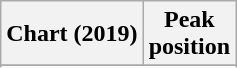<table class="wikitable sortable plainrowheaders" style="text-align:center">
<tr>
<th scope="col">Chart (2019)</th>
<th scope="col">Peak<br> position</th>
</tr>
<tr>
</tr>
<tr>
</tr>
<tr>
</tr>
<tr>
</tr>
<tr>
</tr>
<tr>
</tr>
</table>
